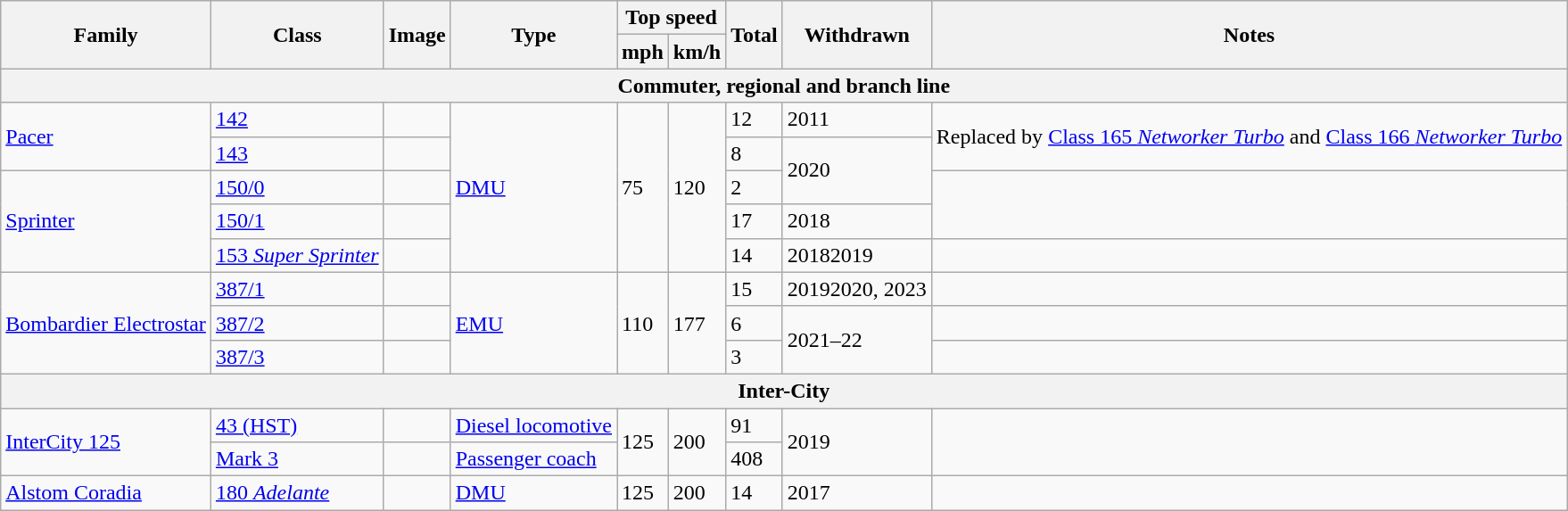<table class="wikitable">
<tr style="background:#f9f9f9;">
<th rowspan="2">Family</th>
<th rowspan="2">Class</th>
<th rowspan="2">Image</th>
<th rowspan="2">Type</th>
<th colspan="2">Top speed</th>
<th rowspan="2">Total</th>
<th rowspan="2">Withdrawn</th>
<th rowspan="2">Notes</th>
</tr>
<tr style="background:#f9f9f;">
<th>mph</th>
<th>km/h</th>
</tr>
<tr>
<th colspan="10">Commuter, regional and branch line</th>
</tr>
<tr>
<td rowspan="2"><a href='#'>Pacer</a></td>
<td><a href='#'>142</a></td>
<td></td>
<td rowspan="5"><a href='#'>DMU</a></td>
<td rowspan="5">75</td>
<td rowspan="5">120</td>
<td>12</td>
<td>2011</td>
<td rowspan="2">Replaced by <a href='#'>Class 165 <em>Networker Turbo</em></a> and <a href='#'>Class 166 <em>Networker Turbo</em></a></td>
</tr>
<tr>
<td><a href='#'>143</a></td>
<td></td>
<td>8</td>
<td rowspan="2">2020</td>
</tr>
<tr>
<td rowspan="3"><a href='#'>Sprinter</a></td>
<td><a href='#'>150/0</a></td>
<td></td>
<td>2</td>
<td rowspan="2"></td>
</tr>
<tr>
<td><a href='#'>150/1</a></td>
<td></td>
<td>17</td>
<td>2018</td>
</tr>
<tr>
<td><a href='#'>153 <em>Super Sprinter</em></a></td>
<td></td>
<td>14</td>
<td>20182019</td>
<td></td>
</tr>
<tr>
<td rowspan="3"><a href='#'>Bombardier Electrostar</a></td>
<td><a href='#'>387/1</a></td>
<td></td>
<td rowspan="3"><a href='#'>EMU</a></td>
<td rowspan="3">110</td>
<td rowspan="3">177</td>
<td>15</td>
<td>20192020, 2023</td>
<td></td>
</tr>
<tr>
<td><a href='#'>387/2</a></td>
<td></td>
<td>6</td>
<td rowspan="2">2021–22</td>
<td></td>
</tr>
<tr>
<td><a href='#'>387/3</a></td>
<td></td>
<td>3</td>
<td></td>
</tr>
<tr>
<th colspan="10">Inter-City</th>
</tr>
<tr>
<td rowspan="2"><a href='#'>InterCity 125</a></td>
<td><a href='#'>43 (HST)</a></td>
<td></td>
<td><a href='#'>Diesel locomotive</a></td>
<td rowspan="2">125</td>
<td rowspan="2">200</td>
<td>91</td>
<td rowspan="2">2019</td>
<td rowspan="2"></td>
</tr>
<tr>
<td><a href='#'>Mark 3</a></td>
<td></td>
<td><a href='#'>Passenger coach</a></td>
<td>408</td>
</tr>
<tr>
<td><a href='#'>Alstom Coradia</a></td>
<td><a href='#'>180 <em>Adelante</em></a></td>
<td></td>
<td><a href='#'>DMU</a></td>
<td>125</td>
<td>200</td>
<td>14</td>
<td>2017</td>
<td></td>
</tr>
</table>
